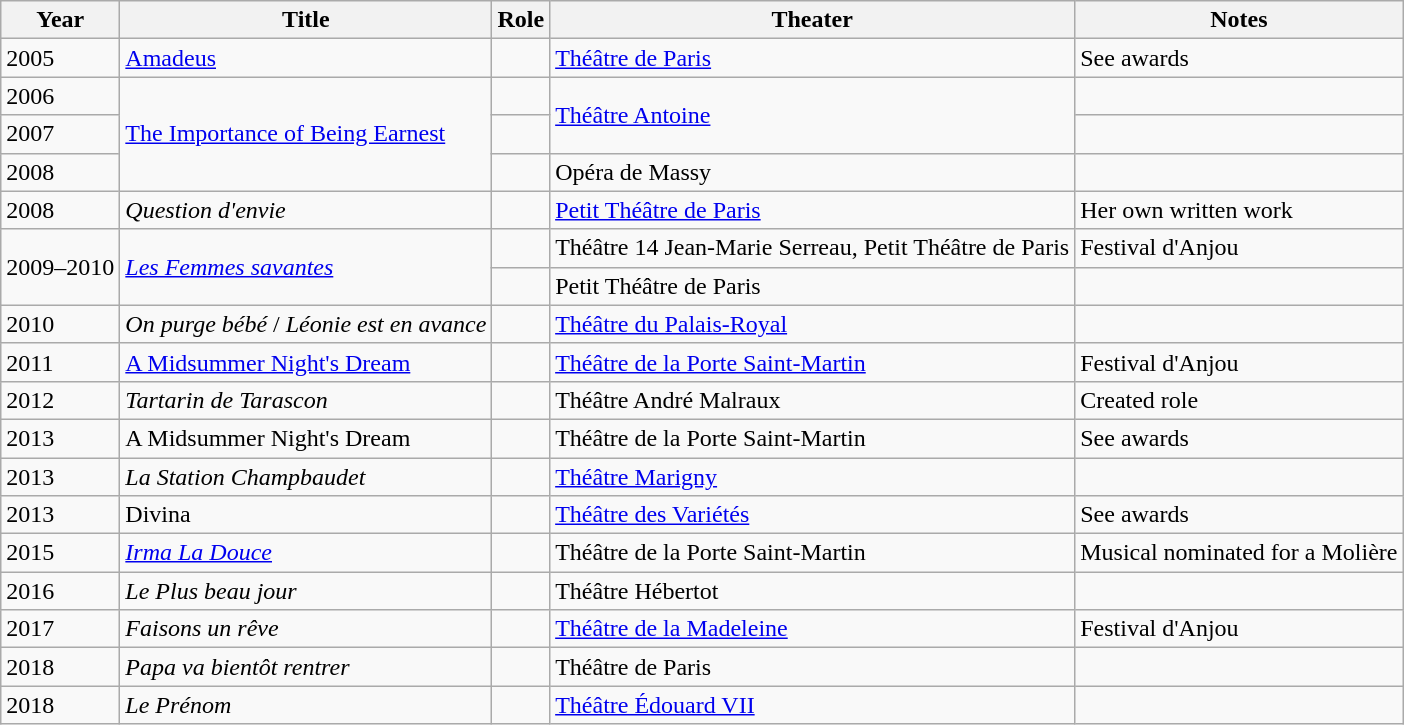<table class="wikitable sortable">
<tr>
<th>Year</th>
<th>Title</th>
<th>Role</th>
<th class="unsortable">Theater</th>
<th>Notes</th>
</tr>
<tr>
<td>2005</td>
<td><a href='#'>Amadeus</a></td>
<td></td>
<td><a href='#'>Théâtre de Paris</a></td>
<td>See awards</td>
</tr>
<tr>
<td>2006</td>
<td rowspan="3"><a href='#'>The Importance of Being Earnest</a></td>
<td></td>
<td rowspan="2"><a href='#'>Théâtre Antoine</a></td>
<td></td>
</tr>
<tr>
<td>2007</td>
<td></td>
<td></td>
</tr>
<tr>
<td>2008</td>
<td></td>
<td>Opéra de Massy</td>
<td></td>
</tr>
<tr>
<td>2008</td>
<td><em>Question d'envie</em></td>
<td></td>
<td><a href='#'>Petit Théâtre de Paris</a></td>
<td>Her own written work</td>
</tr>
<tr>
<td rowspan="2">2009–2010</td>
<td rowspan="2"><em><a href='#'>Les Femmes savantes</a></em></td>
<td></td>
<td>Théâtre 14 Jean-Marie Serreau, Petit Théâtre de Paris</td>
<td>Festival d'Anjou</td>
</tr>
<tr>
<td></td>
<td>Petit Théâtre de Paris</td>
<td></td>
</tr>
<tr>
<td>2010</td>
<td><em>On purge bébé</em> / <em>Léonie est en avance</em></td>
<td></td>
<td><a href='#'>Théâtre du Palais-Royal</a></td>
<td></td>
</tr>
<tr>
<td>2011</td>
<td><a href='#'>A Midsummer Night's Dream</a></td>
<td></td>
<td><a href='#'>Théâtre de la Porte Saint-Martin</a></td>
<td>Festival d'Anjou</td>
</tr>
<tr>
<td>2012</td>
<td><em>Tartarin de Tarascon</em></td>
<td></td>
<td>Théâtre André Malraux</td>
<td>Created role</td>
</tr>
<tr>
<td>2013</td>
<td>A Midsummer Night's Dream</td>
<td></td>
<td>Théâtre de la Porte Saint-Martin</td>
<td>See awards</td>
</tr>
<tr>
<td>2013</td>
<td><em>La Station Champbaudet</em></td>
<td></td>
<td><a href='#'>Théâtre Marigny</a></td>
<td></td>
</tr>
<tr>
<td>2013</td>
<td>Divina</td>
<td></td>
<td><a href='#'>Théâtre des Variétés</a></td>
<td>See awards</td>
</tr>
<tr>
<td>2015</td>
<td><a href='#'><em>Irma La Douce</em></a></td>
<td></td>
<td>Théâtre de la Porte Saint-Martin</td>
<td>Musical nominated for a Molière</td>
</tr>
<tr>
<td>2016</td>
<td><em>Le Plus beau jour</em></td>
<td></td>
<td>Théâtre Hébertot</td>
<td></td>
</tr>
<tr>
<td>2017</td>
<td><em>Faisons un rêve</em></td>
<td></td>
<td><a href='#'>Théâtre de la Madeleine</a></td>
<td>Festival d'Anjou</td>
</tr>
<tr>
<td>2018</td>
<td><em>Papa va bientôt rentrer</em></td>
<td></td>
<td>Théâtre de Paris</td>
<td></td>
</tr>
<tr>
<td>2018</td>
<td><em>Le Prénom</em></td>
<td></td>
<td><a href='#'>Théâtre Édouard VII</a></td>
<td></td>
</tr>
</table>
